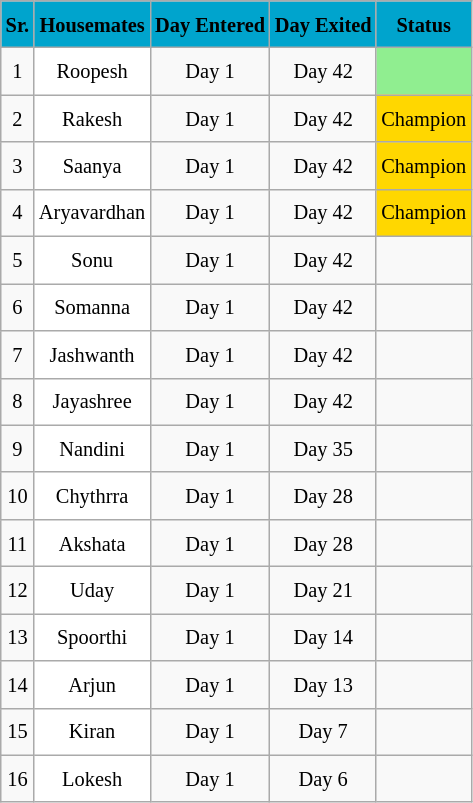<table class="wikitable sortable" style="text-align:center;font-size: 85%; line-height:25px; width:auto;">
<tr bgcolor="#CCCCCC" align="center">
<td bgcolor=#00A4CD><strong>Sr.</strong></td>
<td bgcolor=#00A4CD><strong>Housemates</strong></td>
<td bgcolor=#00A4CD><strong>Day Entered</strong></td>
<td bgcolor=#00A4CD><strong>Day Exited</strong></td>
<td bgcolor=#00A4CD><strong>Status</strong></td>
</tr>
<tr>
<td>1</td>
<td style="background:#fff;">Roopesh</td>
<td>Day 1</td>
<td>Day 42</td>
<td bgcolor="lightgreen"></td>
</tr>
<tr>
<td>2</td>
<td style="background:#fff;">Rakesh</td>
<td>Day 1</td>
<td>Day 42</td>
<td bgcolor="gold">Champion</td>
</tr>
<tr>
<td>3</td>
<td style="background:#fff;">Saanya</td>
<td>Day 1</td>
<td>Day 42</td>
<td bgcolor=gold>Champion</td>
</tr>
<tr>
<td>4</td>
<td style="background:#fff;">Aryavardhan</td>
<td>Day 1</td>
<td>Day 42</td>
<td bgcolor="gold">Champion</td>
</tr>
<tr>
<td>5</td>
<td style="background:#fff;">Sonu</td>
<td>Day 1</td>
<td>Day 42</td>
<td></td>
</tr>
<tr>
<td>6</td>
<td style="background:#fff;">Somanna</td>
<td>Day 1</td>
<td>Day 42</td>
<td></td>
</tr>
<tr>
<td>7</td>
<td style="background:#fff;">Jashwanth</td>
<td>Day 1</td>
<td>Day 42</td>
<td></td>
</tr>
<tr>
<td>8</td>
<td style="background:#fff;">Jayashree</td>
<td>Day 1</td>
<td>Day 42</td>
<td></td>
</tr>
<tr>
<td>9</td>
<td style="background:#fff;">Nandini</td>
<td>Day 1</td>
<td>Day 35</td>
<td></td>
</tr>
<tr>
<td>10</td>
<td style="background:#fff;">Chythrra</td>
<td>Day 1</td>
<td>Day 28</td>
<td></td>
</tr>
<tr>
<td>11</td>
<td style="background:#fff;">Akshata</td>
<td>Day 1</td>
<td>Day 28</td>
<td></td>
</tr>
<tr>
<td>12</td>
<td style="background:#fff;">Uday</td>
<td>Day 1</td>
<td>Day 21</td>
<td></td>
</tr>
<tr>
<td>13</td>
<td style="background:#fff;">Spoorthi</td>
<td>Day 1</td>
<td>Day 14</td>
<td></td>
</tr>
<tr>
<td>14</td>
<td style="background:#fff;">Arjun</td>
<td>Day 1</td>
<td>Day 13</td>
<td></td>
</tr>
<tr>
<td>15</td>
<td style="background:#fff;">Kiran</td>
<td>Day 1</td>
<td>Day 7</td>
<td></td>
</tr>
<tr>
<td>16</td>
<td style="background:#fff;">Lokesh</td>
<td>Day 1</td>
<td>Day 6</td>
<td></td>
</tr>
</table>
